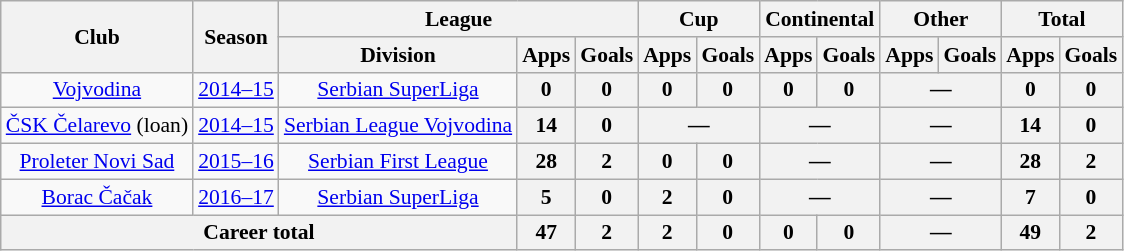<table class="wikitable" style="text-align: center;font-size:90%">
<tr>
<th rowspan="2">Club</th>
<th rowspan="2">Season</th>
<th colspan="3">League</th>
<th colspan="2">Cup</th>
<th colspan="2">Continental</th>
<th colspan="2">Other</th>
<th colspan="2">Total</th>
</tr>
<tr>
<th>Division</th>
<th>Apps</th>
<th>Goals</th>
<th>Apps</th>
<th>Goals</th>
<th>Apps</th>
<th>Goals</th>
<th>Apps</th>
<th>Goals</th>
<th>Apps</th>
<th>Goals</th>
</tr>
<tr>
<td><a href='#'>Vojvodina</a></td>
<td><a href='#'>2014–15</a></td>
<td><a href='#'>Serbian SuperLiga</a></td>
<th>0</th>
<th>0</th>
<th>0</th>
<th>0</th>
<th>0</th>
<th>0</th>
<th colspan="2">—</th>
<th>0</th>
<th>0</th>
</tr>
<tr>
<td><a href='#'>ČSK Čelarevo</a> (loan)</td>
<td><a href='#'>2014–15</a></td>
<td><a href='#'>Serbian League Vojvodina</a></td>
<th>14</th>
<th>0</th>
<th colspan="2">—</th>
<th colspan="2">—</th>
<th colspan="2">—</th>
<th>14</th>
<th>0</th>
</tr>
<tr>
<td><a href='#'>Proleter Novi Sad</a></td>
<td><a href='#'>2015–16</a></td>
<td><a href='#'>Serbian First League</a></td>
<th>28</th>
<th>2</th>
<th>0</th>
<th>0</th>
<th colspan="2">—</th>
<th colspan="2">—</th>
<th>28</th>
<th>2</th>
</tr>
<tr>
<td><a href='#'>Borac Čačak</a></td>
<td><a href='#'>2016–17</a></td>
<td><a href='#'>Serbian SuperLiga</a></td>
<th>5</th>
<th>0</th>
<th>2</th>
<th>0</th>
<th colspan="2">—</th>
<th colspan="2">—</th>
<th>7</th>
<th>0</th>
</tr>
<tr>
<th colspan="3">Career total</th>
<th>47</th>
<th>2</th>
<th>2</th>
<th>0</th>
<th>0</th>
<th>0</th>
<th colspan="2">—</th>
<th>49</th>
<th>2</th>
</tr>
</table>
